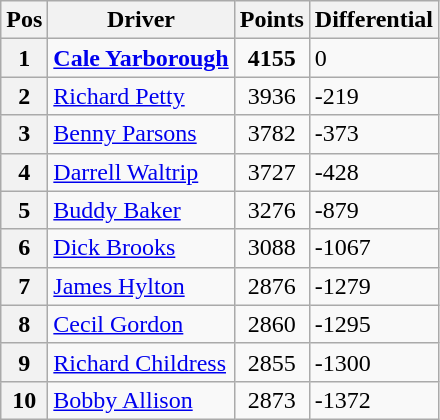<table class="wikitable">
<tr>
<th>Pos</th>
<th>Driver</th>
<th>Points</th>
<th>Differential</th>
</tr>
<tr>
<th>1 </th>
<td><strong><a href='#'>Cale Yarborough</a></strong></td>
<td style="text-align:center;"><strong>4155</strong></td>
<td>0</td>
</tr>
<tr>
<th>2 </th>
<td><a href='#'>Richard Petty</a></td>
<td style="text-align:center;">3936</td>
<td>-219</td>
</tr>
<tr>
<th>3 </th>
<td><a href='#'>Benny Parsons</a></td>
<td style="text-align:center;">3782</td>
<td>-373</td>
</tr>
<tr>
<th>4 </th>
<td><a href='#'>Darrell Waltrip</a></td>
<td style="text-align:center;">3727</td>
<td>-428</td>
</tr>
<tr>
<th>5 </th>
<td><a href='#'>Buddy Baker</a></td>
<td style="text-align:center;">3276</td>
<td>-879</td>
</tr>
<tr>
<th>6 </th>
<td><a href='#'>Dick Brooks</a></td>
<td style="text-align:center;">3088</td>
<td>-1067</td>
</tr>
<tr>
<th>7 </th>
<td><a href='#'>James Hylton</a></td>
<td style="text-align:center;">2876</td>
<td>-1279</td>
</tr>
<tr>
<th>8 </th>
<td><a href='#'>Cecil Gordon</a></td>
<td style="text-align:center;">2860</td>
<td>-1295</td>
</tr>
<tr>
<th>9 </th>
<td><a href='#'>Richard Childress</a></td>
<td style="text-align:center;">2855</td>
<td>-1300</td>
</tr>
<tr>
<th>10 </th>
<td><a href='#'>Bobby Allison</a></td>
<td style="text-align:center;">2873</td>
<td>-1372</td>
</tr>
</table>
